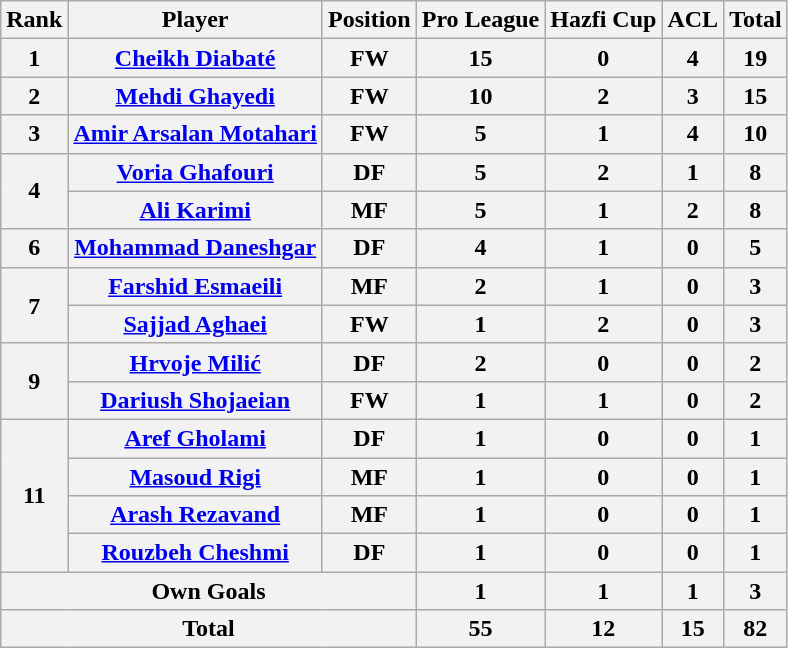<table class="wikitable">
<tr>
<th>Rank</th>
<th>Player</th>
<th>Position</th>
<th>Pro League</th>
<th>Hazfi Cup</th>
<th>ACL</th>
<th>Total</th>
</tr>
<tr>
<th>1</th>
<th><a href='#'>Cheikh Diabaté</a></th>
<th>FW</th>
<th>15</th>
<th>0</th>
<th>4</th>
<th>19</th>
</tr>
<tr>
<th>2</th>
<th><a href='#'>Mehdi Ghayedi</a></th>
<th>FW</th>
<th>10</th>
<th>2</th>
<th>3</th>
<th>15</th>
</tr>
<tr>
<th>3</th>
<th><a href='#'>Amir Arsalan Motahari</a></th>
<th>FW</th>
<th>5</th>
<th>1</th>
<th>4</th>
<th>10</th>
</tr>
<tr>
<th rowspan="2">4</th>
<th><a href='#'>Voria Ghafouri</a></th>
<th>DF</th>
<th>5</th>
<th>2</th>
<th>1</th>
<th>8</th>
</tr>
<tr>
<th><a href='#'>Ali Karimi</a></th>
<th>MF</th>
<th>5</th>
<th>1</th>
<th>2</th>
<th>8</th>
</tr>
<tr>
<th>6</th>
<th><a href='#'>Mohammad Daneshgar</a></th>
<th>DF</th>
<th>4</th>
<th>1</th>
<th>0</th>
<th>5</th>
</tr>
<tr>
<th rowspan="2">7</th>
<th><a href='#'>Farshid Esmaeili</a></th>
<th>MF</th>
<th>2</th>
<th>1</th>
<th>0</th>
<th>3</th>
</tr>
<tr>
<th><a href='#'>Sajjad Aghaei</a></th>
<th>FW</th>
<th>1</th>
<th>2</th>
<th>0</th>
<th>3</th>
</tr>
<tr>
<th rowspan="2">9</th>
<th><a href='#'>Hrvoje Milić</a></th>
<th>DF</th>
<th>2</th>
<th>0</th>
<th>0</th>
<th>2</th>
</tr>
<tr>
<th><a href='#'>Dariush Shojaeian</a></th>
<th>FW</th>
<th>1</th>
<th>1</th>
<th>0</th>
<th>2</th>
</tr>
<tr>
<th rowspan="4">11</th>
<th><a href='#'>Aref Gholami</a></th>
<th>DF</th>
<th>1</th>
<th>0</th>
<th>0</th>
<th>1</th>
</tr>
<tr>
<th><a href='#'>Masoud Rigi</a></th>
<th>MF</th>
<th>1</th>
<th>0</th>
<th>0</th>
<th>1</th>
</tr>
<tr>
<th><a href='#'>Arash Rezavand</a></th>
<th>MF</th>
<th>1</th>
<th>0</th>
<th>0</th>
<th>1</th>
</tr>
<tr>
<th><a href='#'>Rouzbeh Cheshmi</a></th>
<th>DF</th>
<th>1</th>
<th>0</th>
<th>0</th>
<th>1</th>
</tr>
<tr>
<th colspan="3">Own Goals</th>
<th>1</th>
<th>1</th>
<th>1</th>
<th>3</th>
</tr>
<tr>
<th colspan="3">Total</th>
<th>55</th>
<th>12</th>
<th>15</th>
<th>82</th>
</tr>
</table>
